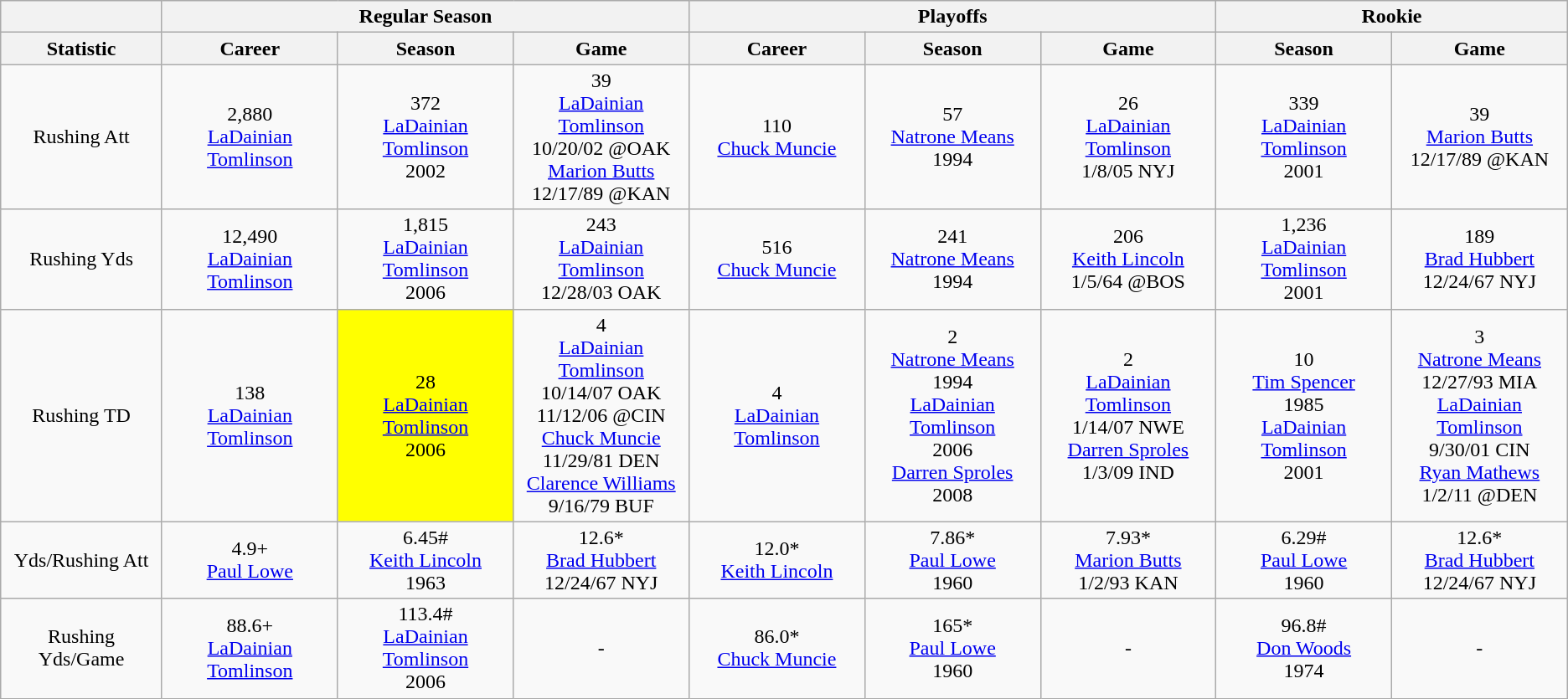<table class="wikitable" style="text-align:center;">
<tr>
<th></th>
<th colspan=3>Regular Season</th>
<th colspan=3>Playoffs</th>
<th colspan =2>Rookie</th>
</tr>
<tr>
<th>Statistic</th>
<th>Career</th>
<th>Season</th>
<th>Game</th>
<th>Career</th>
<th>Season</th>
<th>Game</th>
<th>Season</th>
<th>Game</th>
</tr>
<tr>
<td>Rushing Att</td>
<td>2,880<br><a href='#'>LaDainian Tomlinson</a></td>
<td>372<br><a href='#'>LaDainian Tomlinson</a><br>2002</td>
<td>39<br><a href='#'>LaDainian Tomlinson</a><br>10/20/02 @OAK<br><a href='#'>Marion Butts</a><br>12/17/89 @KAN</td>
<td>110<br><a href='#'>Chuck Muncie</a></td>
<td>57<br><a href='#'>Natrone Means</a><br>1994</td>
<td>26<br><a href='#'>LaDainian Tomlinson</a><br>1/8/05 NYJ</td>
<td>339<br><a href='#'>LaDainian Tomlinson</a><br>2001</td>
<td>39<br><a href='#'>Marion Butts</a><br>12/17/89 @KAN</td>
</tr>
<tr>
<td>Rushing Yds</td>
<td>12,490<br><a href='#'>LaDainian Tomlinson</a></td>
<td>1,815<br><a href='#'>LaDainian Tomlinson</a><br>2006</td>
<td>243<br><a href='#'>LaDainian Tomlinson</a><br>12/28/03 OAK</td>
<td>516<br><a href='#'>Chuck Muncie</a></td>
<td>241<br><a href='#'>Natrone Means</a><br>1994</td>
<td>206<br><a href='#'>Keith Lincoln</a><br>1/5/64 @BOS</td>
<td>1,236<br><a href='#'>LaDainian Tomlinson</a><br>2001</td>
<td>189<br><a href='#'>Brad Hubbert</a><br>12/24/67 NYJ</td>
</tr>
<tr>
<td>Rushing TD</td>
<td>138<br><a href='#'>LaDainian Tomlinson</a></td>
<td style="background: yellow;">28<br><a href='#'>LaDainian Tomlinson</a><br>2006</td>
<td>4<br><a href='#'>LaDainian Tomlinson</a><br>10/14/07 OAK<br>11/12/06 @CIN<br><a href='#'>Chuck Muncie</a><br>11/29/81 DEN<br><a href='#'>Clarence Williams</a><br>9/16/79 BUF</td>
<td>4<br><a href='#'>LaDainian Tomlinson</a></td>
<td>2<br><a href='#'>Natrone Means</a><br>1994<br><a href='#'>LaDainian Tomlinson</a><br>2006<br><a href='#'>Darren Sproles</a><br>2008</td>
<td>2<br><a href='#'>LaDainian Tomlinson</a><br>1/14/07 NWE<br><a href='#'>Darren Sproles</a><br>1/3/09 IND</td>
<td>10<br><a href='#'>Tim Spencer</a><br>1985<br><a href='#'>LaDainian Tomlinson</a><br>2001</td>
<td>3<br><a href='#'>Natrone Means</a><br>12/27/93 MIA<br><a href='#'>LaDainian Tomlinson</a><br>9/30/01 CIN<br><a href='#'>Ryan Mathews</a><br>1/2/11 @DEN</td>
</tr>
<tr>
<td>Yds/Rushing Att</td>
<td>4.9+<br><a href='#'>Paul Lowe</a></td>
<td>6.45#<br><a href='#'>Keith Lincoln</a><br>1963</td>
<td>12.6*<br><a href='#'>Brad Hubbert</a><br>12/24/67 NYJ</td>
<td>12.0*<br><a href='#'>Keith Lincoln</a></td>
<td>7.86*<br><a href='#'>Paul Lowe</a><br>1960</td>
<td>7.93*<br><a href='#'>Marion Butts</a><br>1/2/93 KAN</td>
<td>6.29#<br><a href='#'>Paul Lowe</a><br>1960</td>
<td>12.6*<br><a href='#'>Brad Hubbert</a><br>12/24/67 NYJ</td>
</tr>
<tr>
<td>Rushing Yds/Game</td>
<td>88.6+<br><a href='#'>LaDainian Tomlinson</a></td>
<td>113.4#<br><a href='#'>LaDainian Tomlinson</a><br>2006</td>
<td>-</td>
<td>86.0*<br><a href='#'>Chuck Muncie</a></td>
<td>165*<br><a href='#'>Paul Lowe</a><br>1960</td>
<td>-</td>
<td>96.8#<br><a href='#'>Don Woods</a><br>1974</td>
<td>-</td>
</tr>
</table>
